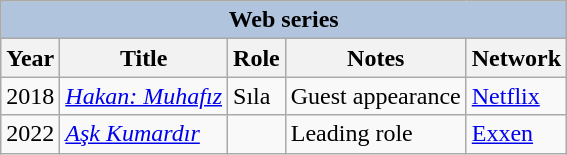<table class="wikitable">
<tr>
<th colspan="5" style="background:LightSteelBlue">Web series</th>
</tr>
<tr>
<th>Year</th>
<th>Title</th>
<th>Role</th>
<th>Notes</th>
<th>Network</th>
</tr>
<tr>
<td>2018</td>
<td><em><a href='#'>Hakan: Muhafız</a></em></td>
<td>Sıla</td>
<td>Guest appearance</td>
<td><a href='#'>Netflix</a></td>
</tr>
<tr>
<td>2022</td>
<td><em><a href='#'>Aşk Kumardır</a></em></td>
<td></td>
<td>Leading role</td>
<td><a href='#'>Exxen</a></td>
</tr>
</table>
